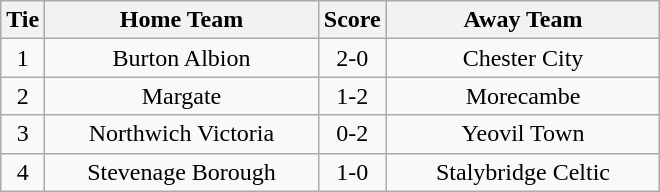<table class="wikitable" style="text-align:center;">
<tr>
<th width=20>Tie</th>
<th width=175>Home Team</th>
<th width=20>Score</th>
<th width=175>Away Team</th>
</tr>
<tr>
<td>1</td>
<td>Burton Albion</td>
<td>2-0</td>
<td>Chester City</td>
</tr>
<tr>
<td>2</td>
<td>Margate</td>
<td>1-2</td>
<td>Morecambe</td>
</tr>
<tr>
<td>3</td>
<td>Northwich Victoria</td>
<td>0-2</td>
<td>Yeovil Town</td>
</tr>
<tr>
<td>4</td>
<td>Stevenage Borough</td>
<td>1-0</td>
<td>Stalybridge Celtic</td>
</tr>
</table>
